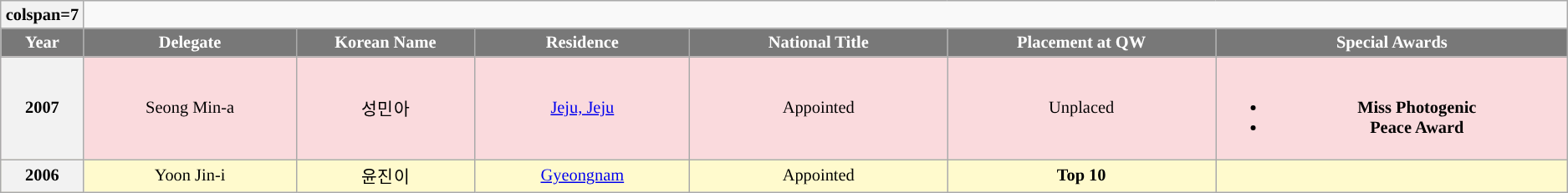<table class="wikitable sortable" style="font-size: 85%; text-align:center">
<tr>
<th>colspan=7 </th>
</tr>
<tr>
<th width="60" style="background-color:#787878;color:#FFFFFF;">Year</th>
<th width="180" style="background-color:#787878;color:#FFFFFF;">Delegate</th>
<th width="150" style="background-color:#787878;color:#FFFFFF;">Korean Name</th>
<th width="180" style="background-color:#787878;color:#FFFFFF;">Residence</th>
<th width="220" style="background-color:#787878;color:#FFFFFF;">National Title</th>
<th width="230" style="background-color:#787878;color:#FFFFFF;">Placement at QW</th>
<th width="300" style="background-color:#787878;color:#FFFFFF;">Special Awards</th>
</tr>
<tr style="background-color:#FADADD;: bold">
<th>2007</th>
<td>Seong Min-a</td>
<td>성민아</td>
<td><a href='#'>Jeju, Jeju</a></td>
<td>Appointed</td>
<td>Unplaced</td>
<td><br><ul><li><strong>Miss Photogenic</strong></li><li><strong>Peace Award</strong></li></ul></td>
</tr>
<tr style="background-color:#FFFACD;">
<th>2006</th>
<td>Yoon Jin-i</td>
<td>윤진이</td>
<td><a href='#'>Gyeongnam</a></td>
<td>Appointed</td>
<td><strong>Top 10</strong></td>
<td></td>
</tr>
</table>
